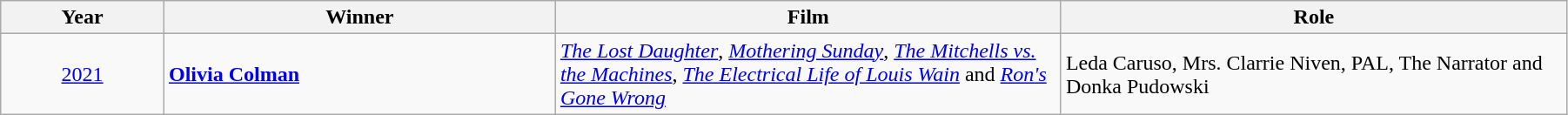<table class="wikitable" width="95%" cellpadding="5">
<tr>
<th width="100"><strong>Year</strong></th>
<th width="250"><strong>Winner</strong></th>
<th width="325"><strong>Film</strong></th>
<th width="325"><strong>Role</strong></th>
</tr>
<tr>
<td style="text-align:center;"><a href='#'>2021</a></td>
<td><strong><a href='#'>Olivia Colman</a></strong></td>
<td><em><a href='#'>The Lost Daughter</a></em>, <em><a href='#'>Mothering Sunday</a></em>, <em><a href='#'>The Mitchells vs. the Machines</a></em>, <em><a href='#'>The Electrical Life of Louis Wain</a></em> and <em><a href='#'>Ron's Gone Wrong</a></em></td>
<td>Leda Caruso, Mrs. Clarrie Niven, PAL, The Narrator and Donka Pudowski</td>
</tr>
</table>
